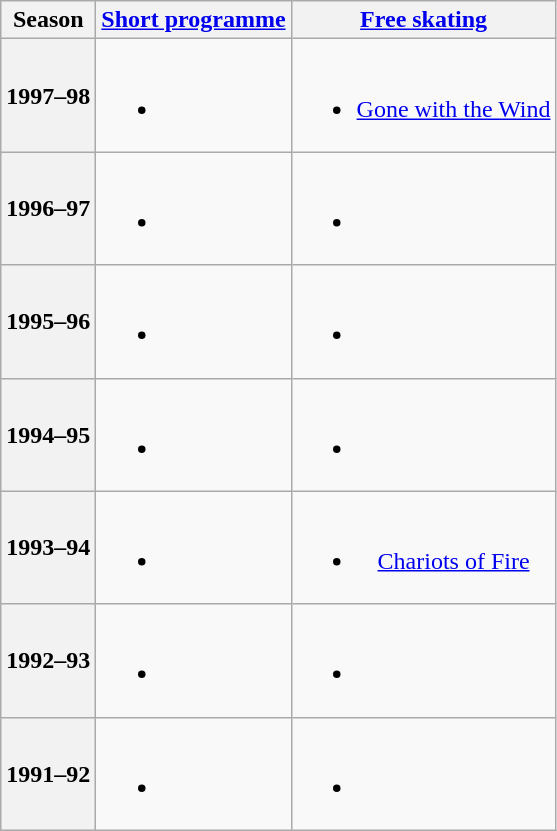<table class=wikitable style=text-align:center>
<tr>
<th>Season</th>
<th><a href='#'>Short programme</a></th>
<th><a href='#'>Free skating</a></th>
</tr>
<tr>
<th>1997–98 <br></th>
<td><br><ul><li></li></ul></td>
<td><br><ul><li><a href='#'>Gone with the Wind</a> <br></li></ul></td>
</tr>
<tr>
<th>1996–97</th>
<td><br><ul><li></li></ul></td>
<td><br><ul><li></li></ul></td>
</tr>
<tr>
<th>1995–96</th>
<td><br><ul><li></li></ul></td>
<td><br><ul><li></li></ul></td>
</tr>
<tr>
<th>1994–95</th>
<td><br><ul><li></li></ul></td>
<td><br><ul><li></li></ul></td>
</tr>
<tr>
<th>1993–94 <br></th>
<td><br><ul><li></li></ul></td>
<td><br><ul><li><a href='#'>Chariots of Fire</a> <br></li></ul></td>
</tr>
<tr>
<th>1992–93</th>
<td><br><ul><li></li></ul></td>
<td><br><ul><li></li></ul></td>
</tr>
<tr>
<th>1991–92</th>
<td><br><ul><li></li></ul></td>
<td><br><ul><li></li></ul></td>
</tr>
</table>
